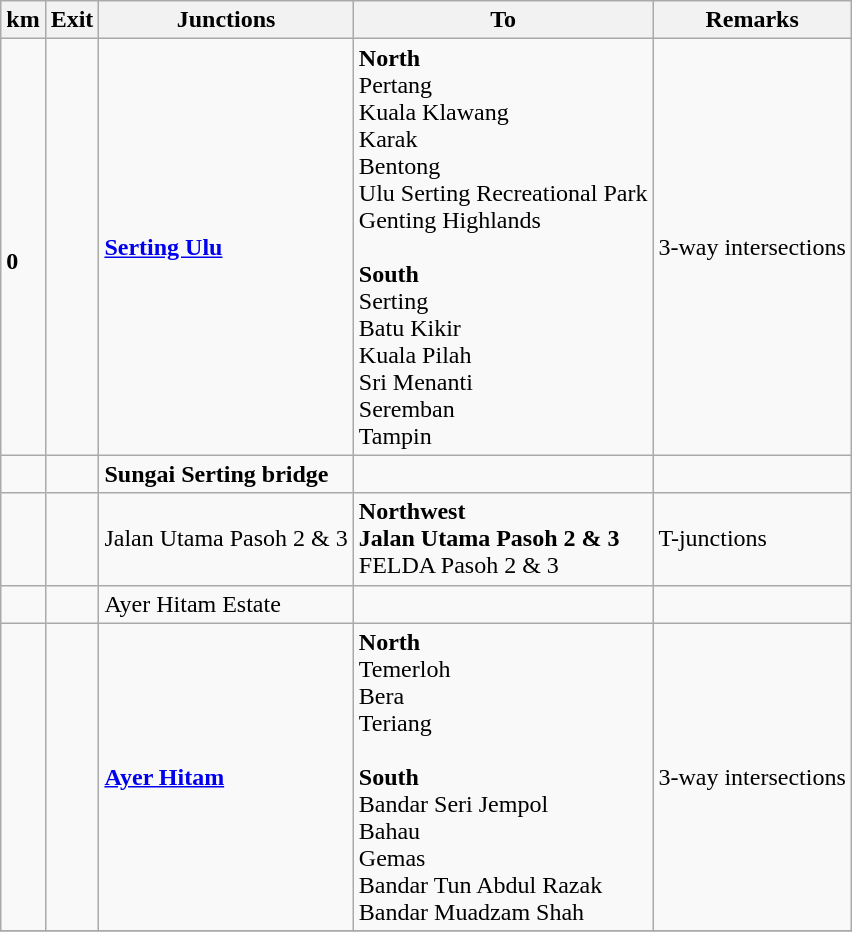<table class="wikitable">
<tr>
<th>km</th>
<th>Exit</th>
<th>Junctions</th>
<th>To</th>
<th>Remarks</th>
</tr>
<tr>
<td><br><strong>0</strong></td>
<td></td>
<td><strong><a href='#'>Serting Ulu</a></strong></td>
<td><strong>North</strong><br> Pertang<br> Kuala Klawang<br> Karak<br> Bentong<br> Ulu Serting Recreational Park <br> Genting Highlands<br><br><strong>South</strong><br> Serting<br> Batu Kikir<br> Kuala Pilah<br> Sri Menanti<br> Seremban<br> Tampin</td>
<td>3-way intersections</td>
</tr>
<tr>
<td></td>
<td></td>
<td><strong>Sungai Serting bridge</strong></td>
<td></td>
<td></td>
</tr>
<tr>
<td></td>
<td></td>
<td>Jalan Utama Pasoh 2 & 3</td>
<td><strong>Northwest</strong><br><strong>Jalan Utama Pasoh 2 & 3</strong><br>FELDA Pasoh 2 & 3</td>
<td>T-junctions</td>
</tr>
<tr>
<td></td>
<td></td>
<td>Ayer Hitam Estate</td>
<td></td>
<td></td>
</tr>
<tr>
<td></td>
<td></td>
<td><strong><a href='#'>Ayer Hitam</a></strong></td>
<td><strong>North</strong><br> Temerloh<br> Bera<br> Teriang<br><br><strong>South</strong><br> Bandar Seri Jempol<br> Bahau<br> Gemas<br> Bandar Tun Abdul Razak<br> Bandar Muadzam Shah</td>
<td>3-way intersections</td>
</tr>
<tr>
</tr>
</table>
